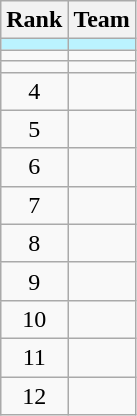<table class=wikitable style="text-align:center;">
<tr>
<th>Rank</th>
<th>Team</th>
</tr>
<tr bgcolor=bbf3ff>
<td></td>
<td align=left></td>
</tr>
<tr>
<td></td>
<td align=left></td>
</tr>
<tr>
<td></td>
<td align=left></td>
</tr>
<tr>
<td>4</td>
<td align=left></td>
</tr>
<tr>
<td>5</td>
<td align=left></td>
</tr>
<tr>
<td>6</td>
<td align=left></td>
</tr>
<tr>
<td>7</td>
<td align=left></td>
</tr>
<tr>
<td>8</td>
<td align=left></td>
</tr>
<tr>
<td>9</td>
<td align=left></td>
</tr>
<tr>
<td>10</td>
<td align=left></td>
</tr>
<tr>
<td>11</td>
<td align=left></td>
</tr>
<tr>
<td>12</td>
<td align=left></td>
</tr>
</table>
